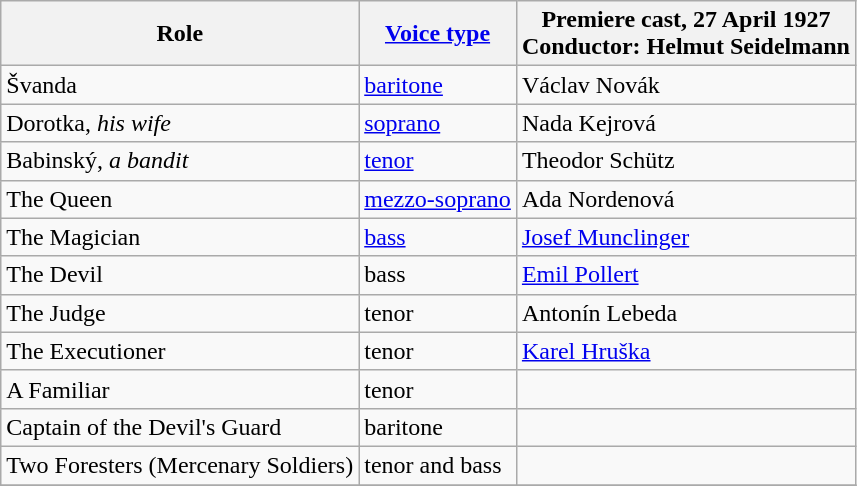<table class="wikitable">
<tr>
<th>Role</th>
<th><a href='#'>Voice type</a></th>
<th>Premiere cast, 27 April 1927<br>Conductor: Helmut Seidelmann</th>
</tr>
<tr>
<td>Švanda</td>
<td><a href='#'>baritone</a></td>
<td>Václav Novák</td>
</tr>
<tr>
<td>Dorotka, <em>his wife</em></td>
<td><a href='#'>soprano</a></td>
<td>Nada Kejrová</td>
</tr>
<tr>
<td>Babinský, <em>a bandit</em></td>
<td><a href='#'>tenor</a></td>
<td>Theodor Schütz</td>
</tr>
<tr>
<td>The Queen</td>
<td><a href='#'>mezzo-soprano</a></td>
<td>Ada Nordenová</td>
</tr>
<tr>
<td>The Magician</td>
<td><a href='#'>bass</a></td>
<td><a href='#'>Josef Munclinger</a></td>
</tr>
<tr>
<td>The Devil</td>
<td>bass</td>
<td><a href='#'>Emil Pollert</a></td>
</tr>
<tr>
<td>The Judge</td>
<td>tenor</td>
<td>Antonín Lebeda</td>
</tr>
<tr>
<td>The Executioner</td>
<td>tenor</td>
<td><a href='#'>Karel Hruška</a></td>
</tr>
<tr>
<td>A Familiar</td>
<td>tenor</td>
<td></td>
</tr>
<tr>
<td>Captain of the Devil's Guard</td>
<td>baritone</td>
<td></td>
</tr>
<tr>
<td>Two Foresters (Mercenary Soldiers)</td>
<td>tenor and bass</td>
<td></td>
</tr>
<tr>
</tr>
</table>
